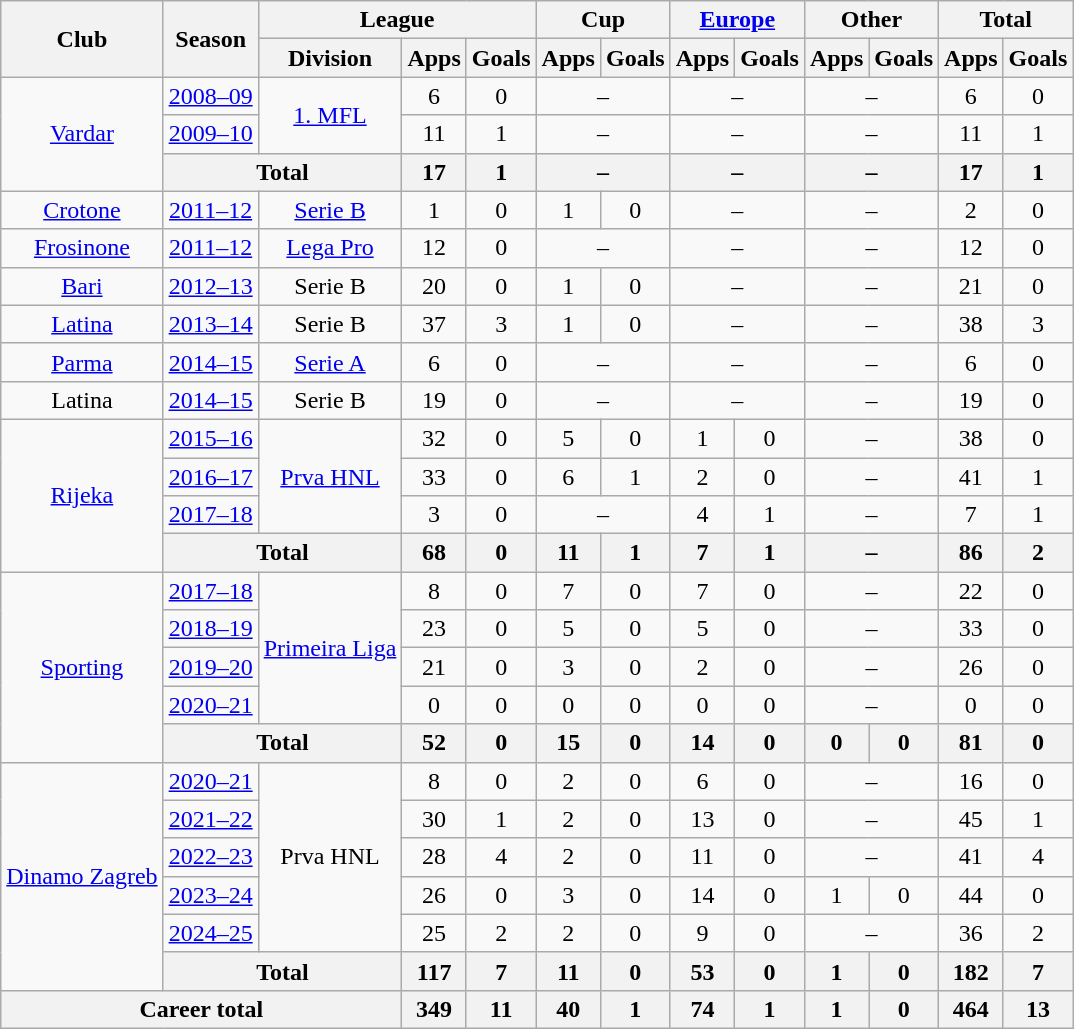<table class="wikitable" style="font-size:100%; text-align: center">
<tr>
<th rowspan="2">Club</th>
<th rowspan="2">Season</th>
<th colspan="3">League</th>
<th colspan="2">Cup</th>
<th colspan="2"><a href='#'>Europe</a></th>
<th colspan="2">Other</th>
<th colspan="2">Total</th>
</tr>
<tr>
<th>Division</th>
<th>Apps</th>
<th>Goals</th>
<th>Apps</th>
<th>Goals</th>
<th>Apps</th>
<th>Goals</th>
<th>Apps</th>
<th>Goals</th>
<th>Apps</th>
<th>Goals</th>
</tr>
<tr>
<td rowspan="3"><a href='#'>Vardar</a></td>
<td><a href='#'>2008–09</a></td>
<td rowspan="2"><a href='#'>1. MFL</a></td>
<td>6</td>
<td>0</td>
<td colspan="2">–</td>
<td colspan="2">–</td>
<td colspan="2">–</td>
<td>6</td>
<td>0</td>
</tr>
<tr>
<td><a href='#'>2009–10</a></td>
<td>11</td>
<td>1</td>
<td colspan="2">–</td>
<td colspan="2">–</td>
<td colspan="2">–</td>
<td>11</td>
<td>1</td>
</tr>
<tr>
<th colspan=2>Total</th>
<th>17</th>
<th>1</th>
<th colspan="2">–</th>
<th colspan="2">–</th>
<th colspan="2">–</th>
<th>17</th>
<th>1</th>
</tr>
<tr>
<td><a href='#'>Crotone</a></td>
<td><a href='#'>2011–12</a></td>
<td><a href='#'>Serie B</a></td>
<td>1</td>
<td>0</td>
<td>1</td>
<td>0</td>
<td colspan="2">–</td>
<td colspan="2">–</td>
<td>2</td>
<td>0</td>
</tr>
<tr>
<td><a href='#'>Frosinone</a></td>
<td><a href='#'>2011–12</a></td>
<td><a href='#'>Lega Pro</a></td>
<td>12</td>
<td>0</td>
<td colspan="2">–</td>
<td colspan="2">–</td>
<td colspan="2">–</td>
<td>12</td>
<td>0</td>
</tr>
<tr>
<td><a href='#'>Bari</a></td>
<td><a href='#'>2012–13</a></td>
<td>Serie B</td>
<td>20</td>
<td>0</td>
<td>1</td>
<td>0</td>
<td colspan="2">–</td>
<td colspan="2">–</td>
<td>21</td>
<td>0</td>
</tr>
<tr>
<td><a href='#'>Latina</a></td>
<td><a href='#'>2013–14</a></td>
<td>Serie B</td>
<td>37</td>
<td>3</td>
<td>1</td>
<td>0</td>
<td colspan="2">–</td>
<td colspan="2">–</td>
<td>38</td>
<td>3</td>
</tr>
<tr>
<td><a href='#'>Parma</a></td>
<td><a href='#'>2014–15</a></td>
<td><a href='#'>Serie A</a></td>
<td>6</td>
<td>0</td>
<td colspan="2">–</td>
<td colspan="2">–</td>
<td colspan="2">–</td>
<td>6</td>
<td>0</td>
</tr>
<tr>
<td>Latina</td>
<td><a href='#'>2014–15</a></td>
<td>Serie B</td>
<td>19</td>
<td>0</td>
<td colspan="2">–</td>
<td colspan="2">–</td>
<td colspan="2">–</td>
<td>19</td>
<td>0</td>
</tr>
<tr>
<td rowspan="4"><a href='#'>Rijeka</a></td>
<td><a href='#'>2015–16</a></td>
<td rowspan="3"><a href='#'>Prva HNL</a></td>
<td>32</td>
<td>0</td>
<td>5</td>
<td>0</td>
<td>1</td>
<td>0</td>
<td colspan="2">–</td>
<td>38</td>
<td>0</td>
</tr>
<tr>
<td><a href='#'>2016–17</a></td>
<td>33</td>
<td>0</td>
<td>6</td>
<td>1</td>
<td>2</td>
<td>0</td>
<td colspan="2">–</td>
<td>41</td>
<td>1</td>
</tr>
<tr>
<td><a href='#'>2017–18</a></td>
<td>3</td>
<td>0</td>
<td colspan="2">–</td>
<td>4</td>
<td>1</td>
<td colspan="2">–</td>
<td>7</td>
<td>1</td>
</tr>
<tr>
<th colspan=2>Total</th>
<th>68</th>
<th>0</th>
<th>11</th>
<th>1</th>
<th>7</th>
<th>1</th>
<th colspan="2">–</th>
<th>86</th>
<th>2</th>
</tr>
<tr>
<td rowspan="5"><a href='#'>Sporting</a></td>
<td><a href='#'>2017–18</a></td>
<td rowspan="4"><a href='#'>Primeira Liga</a></td>
<td>8</td>
<td>0</td>
<td>7</td>
<td>0</td>
<td>7</td>
<td>0</td>
<td colspan="2">–</td>
<td>22</td>
<td>0</td>
</tr>
<tr>
<td><a href='#'>2018–19</a></td>
<td>23</td>
<td>0</td>
<td>5</td>
<td>0</td>
<td>5</td>
<td>0</td>
<td colspan="2">–</td>
<td>33</td>
<td>0</td>
</tr>
<tr>
<td><a href='#'>2019–20</a></td>
<td>21</td>
<td>0</td>
<td>3</td>
<td>0</td>
<td>2</td>
<td>0</td>
<td colspan="2">–</td>
<td>26</td>
<td>0</td>
</tr>
<tr>
<td><a href='#'>2020–21</a></td>
<td>0</td>
<td>0</td>
<td>0</td>
<td>0</td>
<td>0</td>
<td>0</td>
<td colspan="2">–</td>
<td>0</td>
<td>0</td>
</tr>
<tr>
<th colspan=2>Total</th>
<th>52</th>
<th>0</th>
<th>15</th>
<th>0</th>
<th>14</th>
<th>0</th>
<th>0</th>
<th>0</th>
<th>81</th>
<th>0</th>
</tr>
<tr>
<td rowspan="6"><a href='#'>Dinamo Zagreb</a></td>
<td><a href='#'>2020–21</a></td>
<td rowspan="5">Prva HNL</td>
<td>8</td>
<td>0</td>
<td>2</td>
<td>0</td>
<td>6</td>
<td>0</td>
<td colspan="2">–</td>
<td>16</td>
<td>0</td>
</tr>
<tr>
<td><a href='#'>2021–22</a></td>
<td>30</td>
<td>1</td>
<td>2</td>
<td>0</td>
<td>13</td>
<td>0</td>
<td colspan="2">–</td>
<td>45</td>
<td>1</td>
</tr>
<tr>
<td><a href='#'>2022–23</a></td>
<td>28</td>
<td>4</td>
<td>2</td>
<td>0</td>
<td>11</td>
<td>0</td>
<td colspan="2">–</td>
<td>41</td>
<td>4</td>
</tr>
<tr>
<td><a href='#'>2023–24</a></td>
<td>26</td>
<td>0</td>
<td>3</td>
<td>0</td>
<td>14</td>
<td>0</td>
<td>1</td>
<td>0</td>
<td>44</td>
<td>0</td>
</tr>
<tr>
<td><a href='#'>2024–25</a></td>
<td>25</td>
<td>2</td>
<td>2</td>
<td>0</td>
<td>9</td>
<td>0</td>
<td colspan="2">–</td>
<td>36</td>
<td>2</td>
</tr>
<tr>
<th colspan="2">Total</th>
<th>117</th>
<th>7</th>
<th>11</th>
<th>0</th>
<th>53</th>
<th>0</th>
<th>1</th>
<th>0</th>
<th>182</th>
<th>7</th>
</tr>
<tr>
<th colspan="3">Career total</th>
<th>349</th>
<th>11</th>
<th>40</th>
<th>1</th>
<th>74</th>
<th>1</th>
<th>1</th>
<th>0</th>
<th>464</th>
<th>13</th>
</tr>
</table>
